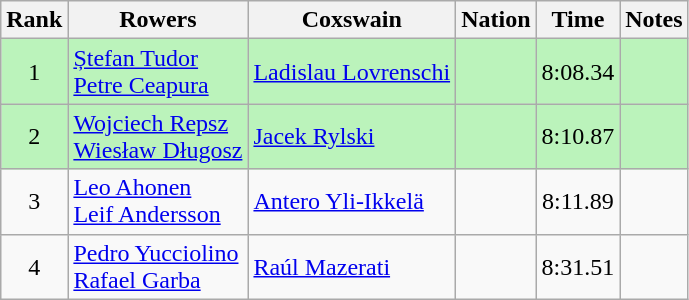<table class="wikitable sortable" style="text-align:center">
<tr>
<th>Rank</th>
<th>Rowers</th>
<th>Coxswain</th>
<th>Nation</th>
<th>Time</th>
<th>Notes</th>
</tr>
<tr bgcolor=bbf3bb>
<td>1</td>
<td align=left><a href='#'>Ștefan Tudor</a><br><a href='#'>Petre Ceapura</a></td>
<td align=left><a href='#'>Ladislau Lovrenschi</a></td>
<td align=left></td>
<td>8:08.34</td>
<td></td>
</tr>
<tr bgcolor=bbf3bb>
<td>2</td>
<td align=left><a href='#'>Wojciech Repsz</a><br><a href='#'>Wiesław Długosz</a></td>
<td align=left><a href='#'>Jacek Rylski</a></td>
<td align=left></td>
<td>8:10.87</td>
<td></td>
</tr>
<tr>
<td>3</td>
<td align=left><a href='#'>Leo Ahonen</a><br><a href='#'>Leif Andersson</a></td>
<td align=left><a href='#'>Antero Yli-Ikkelä</a></td>
<td align=left></td>
<td>8:11.89</td>
<td></td>
</tr>
<tr>
<td>4</td>
<td align=left><a href='#'>Pedro Yucciolino</a><br><a href='#'>Rafael Garba</a></td>
<td align=left><a href='#'>Raúl Mazerati</a></td>
<td align=left></td>
<td>8:31.51</td>
<td></td>
</tr>
</table>
